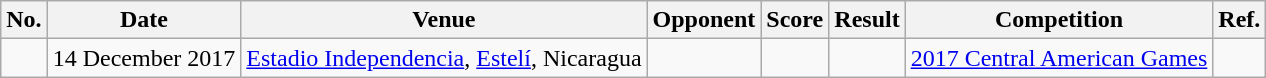<table class="wikitable">
<tr>
<th>No.</th>
<th>Date</th>
<th>Venue</th>
<th>Opponent</th>
<th>Score</th>
<th>Result</th>
<th>Competition</th>
<th>Ref.</th>
</tr>
<tr>
<td></td>
<td>14 December 2017</td>
<td><a href='#'>Estadio Independencia</a>, <a href='#'>Estelí</a>, Nicaragua</td>
<td></td>
<td></td>
<td></td>
<td><a href='#'>2017 Central American Games</a></td>
<td></td>
</tr>
</table>
